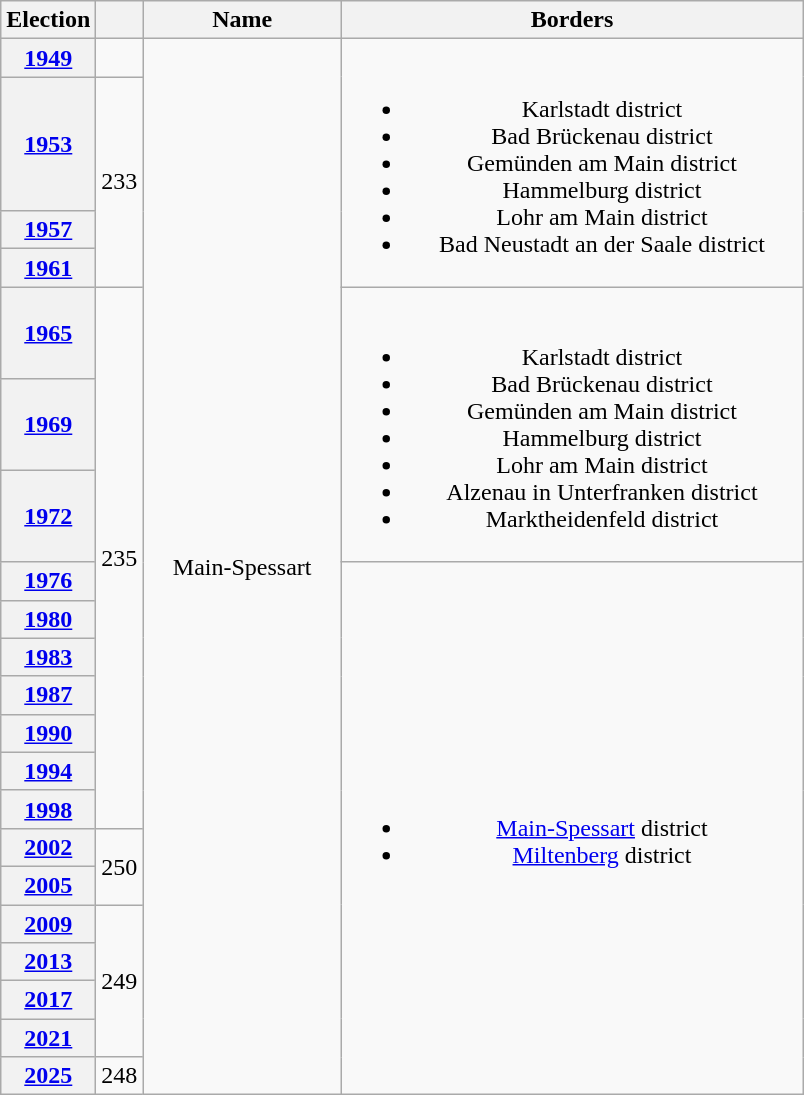<table class=wikitable style="text-align:center">
<tr>
<th>Election</th>
<th></th>
<th width=125px>Name</th>
<th width=300px>Borders</th>
</tr>
<tr>
<th><a href='#'>1949</a></th>
<td></td>
<td rowspan=21>Main-Spessart</td>
<td rowspan=4><br><ul><li>Karlstadt district</li><li>Bad Brückenau district</li><li>Gemünden am Main district</li><li>Hammelburg district</li><li>Lohr am Main district</li><li>Bad Neustadt an der Saale district</li></ul></td>
</tr>
<tr>
<th><a href='#'>1953</a></th>
<td rowspan=3>233</td>
</tr>
<tr>
<th><a href='#'>1957</a></th>
</tr>
<tr>
<th><a href='#'>1961</a></th>
</tr>
<tr>
<th><a href='#'>1965</a></th>
<td rowspan=10>235</td>
<td rowspan=3><br><ul><li>Karlstadt district</li><li>Bad Brückenau district</li><li>Gemünden am Main district</li><li>Hammelburg district</li><li>Lohr am Main district</li><li>Alzenau in Unterfranken district</li><li>Marktheidenfeld district</li></ul></td>
</tr>
<tr>
<th><a href='#'>1969</a></th>
</tr>
<tr>
<th><a href='#'>1972</a></th>
</tr>
<tr>
<th><a href='#'>1976</a></th>
<td rowspan=14><br><ul><li><a href='#'>Main-Spessart</a> district</li><li><a href='#'>Miltenberg</a> district</li></ul></td>
</tr>
<tr>
<th><a href='#'>1980</a></th>
</tr>
<tr>
<th><a href='#'>1983</a></th>
</tr>
<tr>
<th><a href='#'>1987</a></th>
</tr>
<tr>
<th><a href='#'>1990</a></th>
</tr>
<tr>
<th><a href='#'>1994</a></th>
</tr>
<tr>
<th><a href='#'>1998</a></th>
</tr>
<tr>
<th><a href='#'>2002</a></th>
<td rowspan=2>250</td>
</tr>
<tr>
<th><a href='#'>2005</a></th>
</tr>
<tr>
<th><a href='#'>2009</a></th>
<td rowspan=4>249</td>
</tr>
<tr>
<th><a href='#'>2013</a></th>
</tr>
<tr>
<th><a href='#'>2017</a></th>
</tr>
<tr>
<th><a href='#'>2021</a></th>
</tr>
<tr>
<th><a href='#'>2025</a></th>
<td>248</td>
</tr>
</table>
